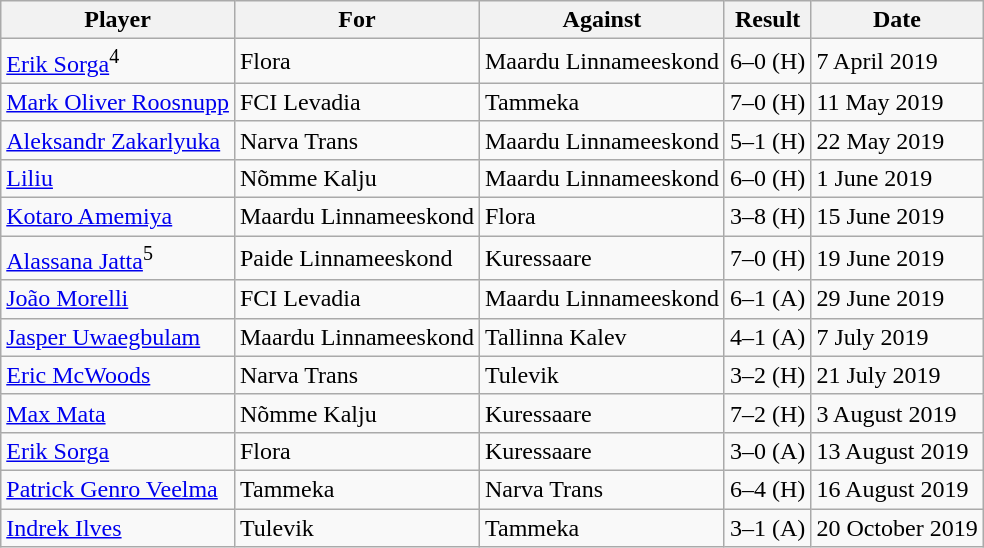<table class="wikitable">
<tr>
<th>Player</th>
<th>For</th>
<th>Against</th>
<th>Result</th>
<th>Date</th>
</tr>
<tr>
<td> <a href='#'>Erik Sorga</a><sup>4</sup></td>
<td>Flora</td>
<td>Maardu Linnameeskond</td>
<td align=center>6–0 (H)</td>
<td>7 April 2019</td>
</tr>
<tr>
<td> <a href='#'>Mark Oliver Roosnupp</a></td>
<td>FCI Levadia</td>
<td>Tammeka</td>
<td align=center>7–0 (H)</td>
<td>11 May 2019</td>
</tr>
<tr>
<td> <a href='#'>Aleksandr Zakarlyuka</a></td>
<td>Narva Trans</td>
<td>Maardu Linnameeskond</td>
<td align=center>5–1 (H)</td>
<td>22 May 2019</td>
</tr>
<tr>
<td> <a href='#'>Liliu</a></td>
<td>Nõmme Kalju</td>
<td>Maardu Linnameeskond</td>
<td align=center>6–0 (H)</td>
<td>1 June 2019</td>
</tr>
<tr>
<td> <a href='#'>Kotaro Amemiya</a></td>
<td>Maardu Linnameeskond</td>
<td>Flora</td>
<td align=center>3–8 (H)</td>
<td>15 June 2019</td>
</tr>
<tr>
<td> <a href='#'>Alassana Jatta</a><sup>5</sup></td>
<td>Paide Linnameeskond</td>
<td>Kuressaare</td>
<td align=center>7–0 (H)</td>
<td>19 June 2019</td>
</tr>
<tr>
<td> <a href='#'>João Morelli</a></td>
<td>FCI Levadia</td>
<td>Maardu Linnameeskond</td>
<td align=center>6–1 (A)</td>
<td>29 June 2019</td>
</tr>
<tr>
<td> <a href='#'>Jasper Uwaegbulam</a></td>
<td>Maardu Linnameeskond</td>
<td>Tallinna Kalev</td>
<td align=center>4–1 (A)</td>
<td>7 July 2019</td>
</tr>
<tr>
<td> <a href='#'>Eric McWoods</a></td>
<td>Narva Trans</td>
<td>Tulevik</td>
<td align=center>3–2 (H)</td>
<td>21 July 2019</td>
</tr>
<tr>
<td> <a href='#'>Max Mata</a></td>
<td>Nõmme Kalju</td>
<td>Kuressaare</td>
<td align=center>7–2 (H)</td>
<td>3 August 2019</td>
</tr>
<tr>
<td> <a href='#'>Erik Sorga</a></td>
<td>Flora</td>
<td>Kuressaare</td>
<td align=center>3–0 (A)</td>
<td>13 August 2019</td>
</tr>
<tr>
<td> <a href='#'>Patrick Genro Veelma</a></td>
<td>Tammeka</td>
<td>Narva Trans</td>
<td align=center>6–4 (H)</td>
<td>16 August 2019</td>
</tr>
<tr>
<td> <a href='#'>Indrek Ilves</a></td>
<td>Tulevik</td>
<td>Tammeka</td>
<td align=center>3–1 (A)</td>
<td>20 October 2019</td>
</tr>
</table>
